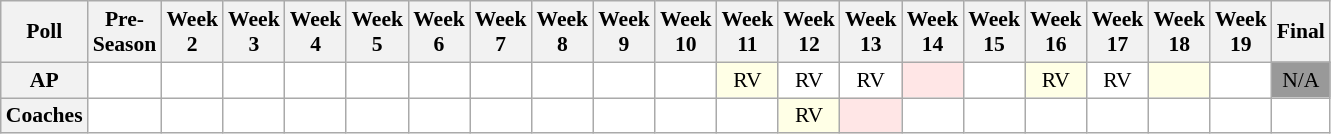<table class="wikitable" style="white-space:nowrap;font-size:90%">
<tr>
<th>Poll</th>
<th>Pre-<br>Season</th>
<th>Week<br>2</th>
<th>Week<br>3</th>
<th>Week<br>4</th>
<th>Week<br>5</th>
<th>Week<br>6</th>
<th>Week<br>7</th>
<th>Week<br>8</th>
<th>Week<br>9</th>
<th>Week<br>10</th>
<th>Week<br>11</th>
<th>Week<br>12</th>
<th>Week<br>13</th>
<th>Week<br>14</th>
<th>Week<br>15</th>
<th>Week<br>16</th>
<th>Week<br>17</th>
<th>Week<br>18</th>
<th>Week<br>19</th>
<th>Final</th>
</tr>
<tr style="text-align:center;">
<th>AP</th>
<td style="background:#FFF;"></td>
<td style="background:#FFF;"></td>
<td style="background:#FFF;"></td>
<td style="background:#FFF;"></td>
<td style="background:#FFF;"></td>
<td style="background:#FFF;"></td>
<td style="background:#FFF;"></td>
<td style="background:#FFF;"></td>
<td style="background:#FFF;"></td>
<td style="background:#FFF;"></td>
<td style="background:#FFFFE6;">RV</td>
<td style="background:#FFF;">RV</td>
<td style="background:#FFF;">RV</td>
<td style="background:#FFE6E6;"></td>
<td style="background:#FFF;"></td>
<td style="background:#FFFFE6;">RV</td>
<td style="background:#FFF;">RV</td>
<td style="background:#FFFFE6;"></td>
<td style="background:#FFF;"></td>
<td style="background:#999;">N/A</td>
</tr>
<tr style="text-align:center;">
<th>Coaches</th>
<td style="background:#FFF;"></td>
<td style="background:#FFF;"></td>
<td style="background:#FFF;"></td>
<td style="background:#FFF;"></td>
<td style="background:#FFF;"></td>
<td style="background:#FFF;"></td>
<td style="background:#FFF;"></td>
<td style="background:#FFF;"></td>
<td style="background:#FFF;"></td>
<td style="background:#FFF;"></td>
<td style="background:#FFF;"></td>
<td style="background:#FFFFE6;">RV</td>
<td style="background:#FFE6E6;"></td>
<td style="background:#FFF;"></td>
<td style="background:#FFF;"></td>
<td style="background:#FFF;"></td>
<td style="background:#FFF;"></td>
<td style="background:#FFF;"></td>
<td style="background:#FFF;"></td>
<td style="background:#FFF;"></td>
</tr>
</table>
